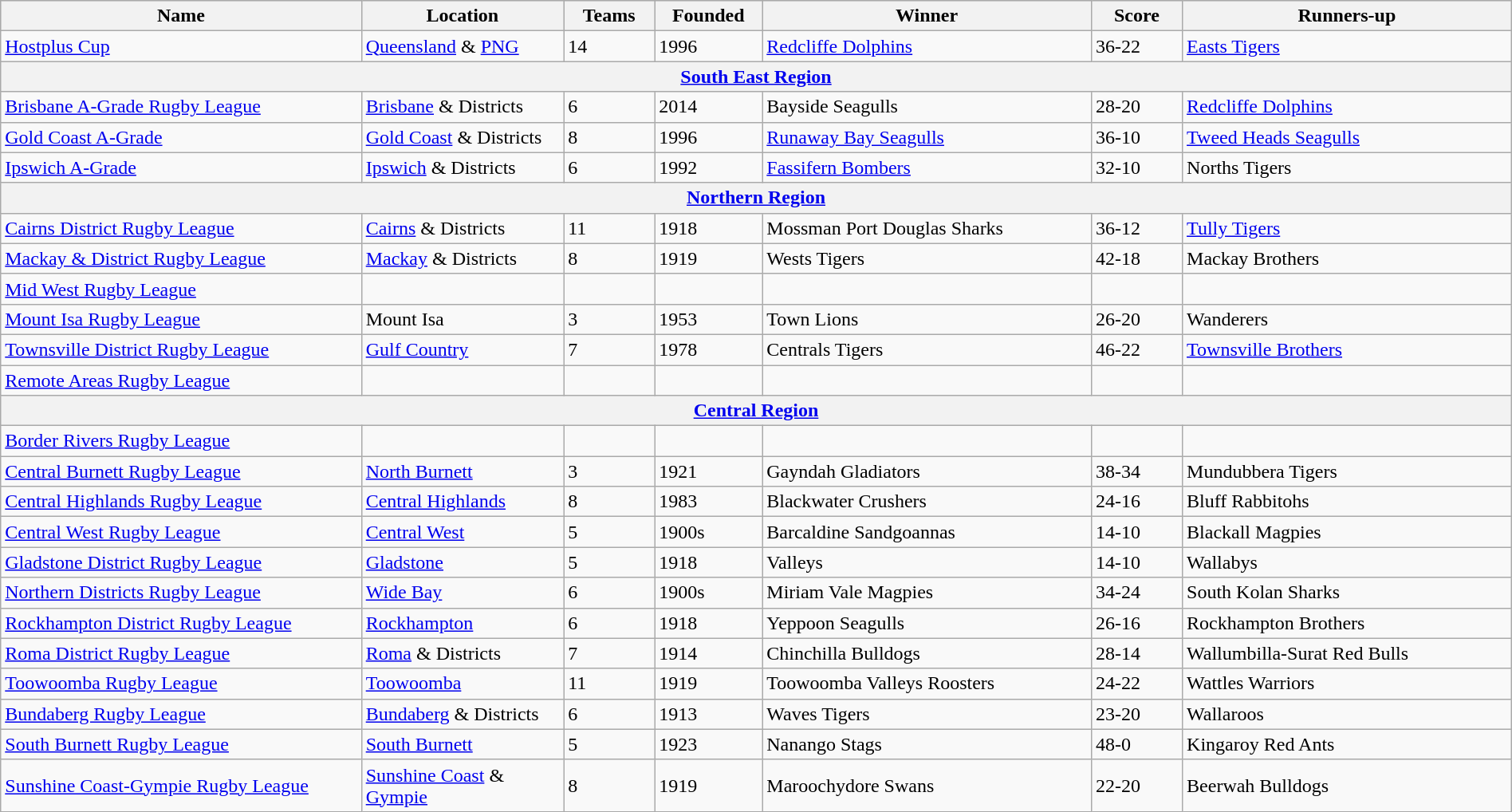<table class="wikitable" style="width:100%;">
<tr bgcolor=lightgrey>
<th width="220">Name</th>
<th width="120">Location</th>
<th width="50">Teams</th>
<th width="50">Founded</th>
<th width="200">Winner</th>
<th width="50">Score</th>
<th width="200">Runners-up</th>
</tr>
<tr>
<td><a href='#'>Hostplus Cup</a></td>
<td><a href='#'>Queensland</a> & <a href='#'>PNG</a></td>
<td>14</td>
<td>1996</td>
<td> <a href='#'>Redcliffe Dolphins</a></td>
<td>36-22</td>
<td> <a href='#'>Easts Tigers</a></td>
</tr>
<tr>
<th colspan=7><a href='#'>South East Region</a></th>
</tr>
<tr>
<td><a href='#'>Brisbane A-Grade Rugby League</a></td>
<td><a href='#'>Brisbane</a> & Districts</td>
<td>6</td>
<td>2014</td>
<td> Bayside Seagulls</td>
<td>28-20</td>
<td> <a href='#'>Redcliffe Dolphins</a></td>
</tr>
<tr>
<td><a href='#'>Gold Coast A-Grade</a></td>
<td><a href='#'>Gold Coast</a> & Districts</td>
<td>8</td>
<td>1996</td>
<td> <a href='#'>Runaway Bay Seagulls</a></td>
<td>36-10</td>
<td> <a href='#'>Tweed Heads Seagulls</a></td>
</tr>
<tr>
<td><a href='#'>Ipswich A-Grade</a></td>
<td><a href='#'>Ipswich</a> & Districts</td>
<td>6</td>
<td>1992</td>
<td> <a href='#'>Fassifern Bombers</a></td>
<td>32-10</td>
<td> Norths Tigers</td>
</tr>
<tr>
<th colspan=7><a href='#'>Northern Region</a></th>
</tr>
<tr>
<td><a href='#'>Cairns District Rugby League</a></td>
<td><a href='#'>Cairns</a> & Districts</td>
<td>11</td>
<td>1918</td>
<td> Mossman Port Douglas Sharks</td>
<td>36-12</td>
<td> <a href='#'>Tully Tigers</a></td>
</tr>
<tr>
<td><a href='#'>Mackay & District Rugby League</a></td>
<td><a href='#'>Mackay</a> & Districts</td>
<td>8</td>
<td>1919</td>
<td> Wests Tigers</td>
<td>42-18</td>
<td> Mackay Brothers</td>
</tr>
<tr>
<td><a href='#'>Mid West Rugby League</a></td>
<td></td>
<td></td>
<td></td>
<td></td>
<td></td>
<td></td>
</tr>
<tr>
<td><a href='#'>Mount Isa Rugby League</a></td>
<td>Mount Isa</td>
<td>3</td>
<td>1953</td>
<td> Town Lions</td>
<td>26-20</td>
<td> Wanderers</td>
</tr>
<tr>
<td><a href='#'>Townsville District Rugby League</a></td>
<td><a href='#'>Gulf Country</a></td>
<td>7</td>
<td>1978</td>
<td> Centrals Tigers</td>
<td>46-22</td>
<td> <a href='#'>Townsville Brothers</a></td>
</tr>
<tr>
<td><a href='#'>Remote Areas Rugby League</a></td>
<td></td>
<td></td>
<td></td>
<td></td>
<td></td>
<td></td>
</tr>
<tr>
<th colspan="7"><a href='#'>Central Region</a></th>
</tr>
<tr>
<td><a href='#'>Border Rivers Rugby League</a></td>
<td></td>
<td></td>
<td></td>
<td></td>
<td></td>
<td></td>
</tr>
<tr>
<td><a href='#'>Central Burnett Rugby League</a></td>
<td><a href='#'>North Burnett</a></td>
<td>3</td>
<td>1921</td>
<td> Gayndah Gladiators</td>
<td>38-34</td>
<td> Mundubbera Tigers</td>
</tr>
<tr>
<td><a href='#'>Central Highlands Rugby League</a></td>
<td><a href='#'>Central Highlands</a></td>
<td>8</td>
<td>1983</td>
<td> Blackwater Crushers</td>
<td>24-16</td>
<td> Bluff Rabbitohs</td>
</tr>
<tr>
<td><a href='#'>Central West Rugby League</a></td>
<td><a href='#'>Central West</a></td>
<td>5</td>
<td>1900s</td>
<td> Barcaldine Sandgoannas</td>
<td>14-10</td>
<td> Blackall Magpies</td>
</tr>
<tr>
<td><a href='#'>Gladstone District Rugby League</a></td>
<td><a href='#'>Gladstone</a></td>
<td>5</td>
<td>1918</td>
<td> Valleys</td>
<td>14-10</td>
<td> Wallabys</td>
</tr>
<tr>
<td><a href='#'>Northern Districts Rugby League</a></td>
<td><a href='#'>Wide Bay</a></td>
<td>6</td>
<td>1900s</td>
<td> Miriam Vale Magpies</td>
<td>34-24</td>
<td> South Kolan Sharks</td>
</tr>
<tr>
<td><a href='#'>Rockhampton District Rugby League</a></td>
<td><a href='#'>Rockhampton</a></td>
<td>6</td>
<td>1918</td>
<td> Yeppoon Seagulls</td>
<td>26-16</td>
<td> Rockhampton Brothers</td>
</tr>
<tr>
<td><a href='#'>Roma District Rugby League</a></td>
<td><a href='#'>Roma</a> & Districts</td>
<td>7</td>
<td>1914</td>
<td> Chinchilla Bulldogs</td>
<td>28-14</td>
<td> Wallumbilla-Surat Red Bulls</td>
</tr>
<tr>
<td><a href='#'>Toowoomba Rugby League</a></td>
<td><a href='#'>Toowoomba</a></td>
<td>11</td>
<td>1919</td>
<td> Toowoomba Valleys Roosters</td>
<td>24-22</td>
<td> Wattles Warriors</td>
</tr>
<tr>
<td><a href='#'>Bundaberg Rugby League</a></td>
<td><a href='#'>Bundaberg</a> & Districts</td>
<td>6</td>
<td>1913</td>
<td> Waves Tigers</td>
<td>23-20</td>
<td> Wallaroos</td>
</tr>
<tr>
<td><a href='#'>South Burnett Rugby League</a></td>
<td><a href='#'>South Burnett</a></td>
<td>5</td>
<td>1923</td>
<td> Nanango Stags</td>
<td>48-0</td>
<td> Kingaroy Red Ants</td>
</tr>
<tr>
<td><a href='#'>Sunshine Coast-Gympie Rugby League</a></td>
<td><a href='#'>Sunshine Coast</a> & <a href='#'>Gympie</a></td>
<td>8</td>
<td>1919</td>
<td> Maroochydore Swans</td>
<td>22-20</td>
<td> Beerwah Bulldogs</td>
</tr>
</table>
